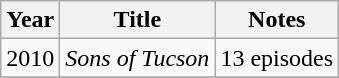<table class="wikitable">
<tr>
<th>Year</th>
<th>Title</th>
<th class="unsortable">Notes</th>
</tr>
<tr>
<td>2010</td>
<td><em>Sons of Tucson</em></td>
<td>13 episodes</td>
</tr>
<tr>
</tr>
</table>
